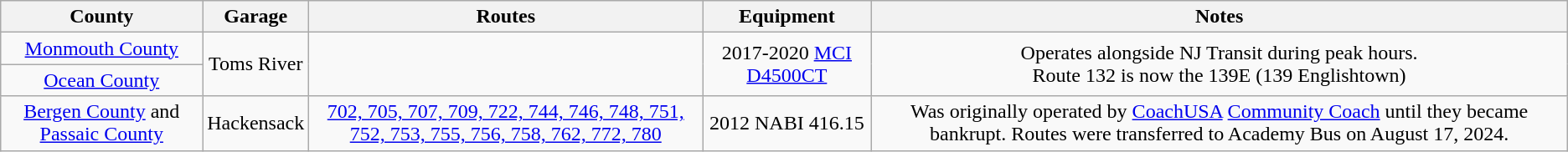<table class="wikitable">
<tr>
<th>County</th>
<th>Garage</th>
<th>Routes</th>
<th>Equipment</th>
<th>Notes</th>
</tr>
<tr align="center">
<td><a href='#'>Monmouth County</a></td>
<td rowspan="2">Toms River</td>
<td rowspan="2"></td>
<td rowspan="2">2017-2020 <a href='#'>MCI</a> <a href='#'>D4500CT</a></td>
<td rowspan="2">Operates alongside NJ Transit during peak hours.<br>Route 132 is now the 139E (139 Englishtown)</td>
</tr>
<tr align="center">
<td><a href='#'>Ocean County</a></td>
</tr>
<tr align="center">
<td><a href='#'>Bergen County</a> and <a href='#'>Passaic County</a></td>
<td>Hackensack</td>
<td><a href='#'>702, 705, 707, 709, 722, 744, 746, 748, 751, 752, 753, 755, 756, 758, 762, 772, 780</a></td>
<td>2012 NABI 416.15</td>
<td>Was originally operated by <a href='#'>CoachUSA</a> <a href='#'>Community Coach</a> until they became bankrupt. Routes were transferred to Academy Bus on August 17, 2024.</td>
</tr>
</table>
